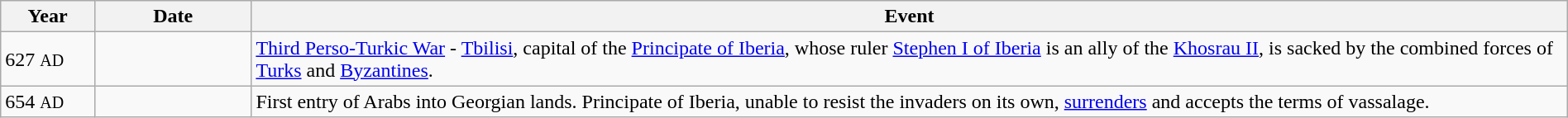<table class="wikitable" width="100%">
<tr>
<th style="width:6%">Year</th>
<th style="width:10%">Date</th>
<th>Event</th>
</tr>
<tr>
<td>627 <small>AD</small></td>
<td></td>
<td><a href='#'>Third Perso-Turkic War</a> - <a href='#'>Tbilisi</a>, capital of the <a href='#'>Principate of Iberia</a>, whose ruler <a href='#'>Stephen I of Iberia</a> is an ally of the <a href='#'>Khosrau II</a>, is sacked by the combined forces of <a href='#'>Turks</a> and <a href='#'>Byzantines</a>.</td>
</tr>
<tr>
<td>654 <small>AD</small></td>
<td></td>
<td>First entry of Arabs into Georgian lands. Principate of Iberia, unable to resist the invaders on its own, <a href='#'>surrenders</a> and accepts the terms of vassalage.</td>
</tr>
</table>
